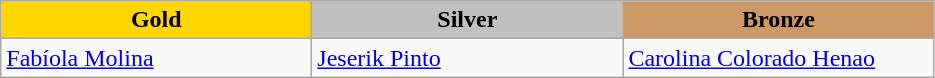<table class="wikitable" style="text-align:left">
<tr align="center">
<td width=200 bgcolor=gold><strong>Gold</strong></td>
<td width=200 bgcolor=silver><strong>Silver</strong></td>
<td width=200 bgcolor=CC9966><strong>Bronze</strong></td>
</tr>
<tr>
<td><a href='#'>Fabíola Molina</a><br><em></em></td>
<td><a href='#'>Jeserik Pinto</a><br><em></em></td>
<td><a href='#'>Carolina Colorado Henao</a><br><em></em></td>
</tr>
</table>
